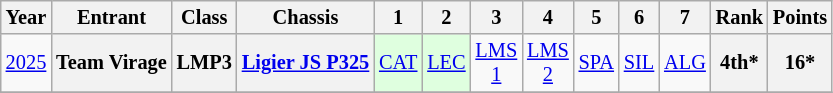<table class="wikitable" style="text-align:center; font-size:85%">
<tr>
<th>Year</th>
<th>Entrant</th>
<th>Class</th>
<th>Chassis</th>
<th>1</th>
<th>2</th>
<th>3</th>
<th>4</th>
<th>5</th>
<th>6</th>
<th>7</th>
<th>Rank</th>
<th>Points</th>
</tr>
<tr>
<td><a href='#'>2025</a></td>
<th nowrap>Team Virage</th>
<th>LMP3</th>
<th nowrap><a href='#'>Ligier JS P325</a></th>
<td style="background:#DFFFDF;"><a href='#'>CAT</a><br></td>
<td style="background:#DFFFDF;"><a href='#'>LEC</a><br></td>
<td><a href='#'>LMS<br>1</a></td>
<td><a href='#'>LMS<br>2</a></td>
<td><a href='#'>SPA</a></td>
<td><a href='#'>SIL</a></td>
<td><a href='#'>ALG</a></td>
<th>4th*</th>
<th>16*</th>
</tr>
<tr>
</tr>
</table>
